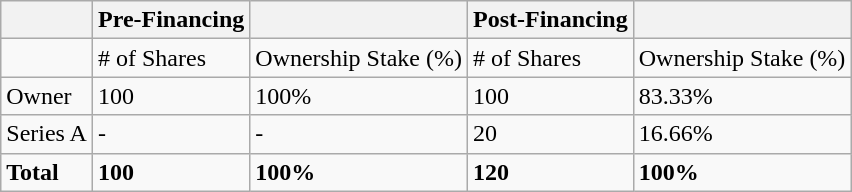<table class="wikitable">
<tr>
<th></th>
<th>Pre-Financing</th>
<th></th>
<th>Post-Financing</th>
<th></th>
</tr>
<tr>
<td></td>
<td># of Shares</td>
<td>Ownership Stake (%)</td>
<td># of Shares</td>
<td>Ownership Stake (%)</td>
</tr>
<tr>
<td>Owner</td>
<td>100</td>
<td>100%</td>
<td>100</td>
<td>83.33%</td>
</tr>
<tr>
<td>Series A</td>
<td>-</td>
<td>-</td>
<td>20</td>
<td>16.66%</td>
</tr>
<tr>
<td><strong>Total</strong></td>
<td><strong>100</strong></td>
<td><strong>100%</strong></td>
<td><strong>120</strong></td>
<td><strong>100%</strong></td>
</tr>
</table>
